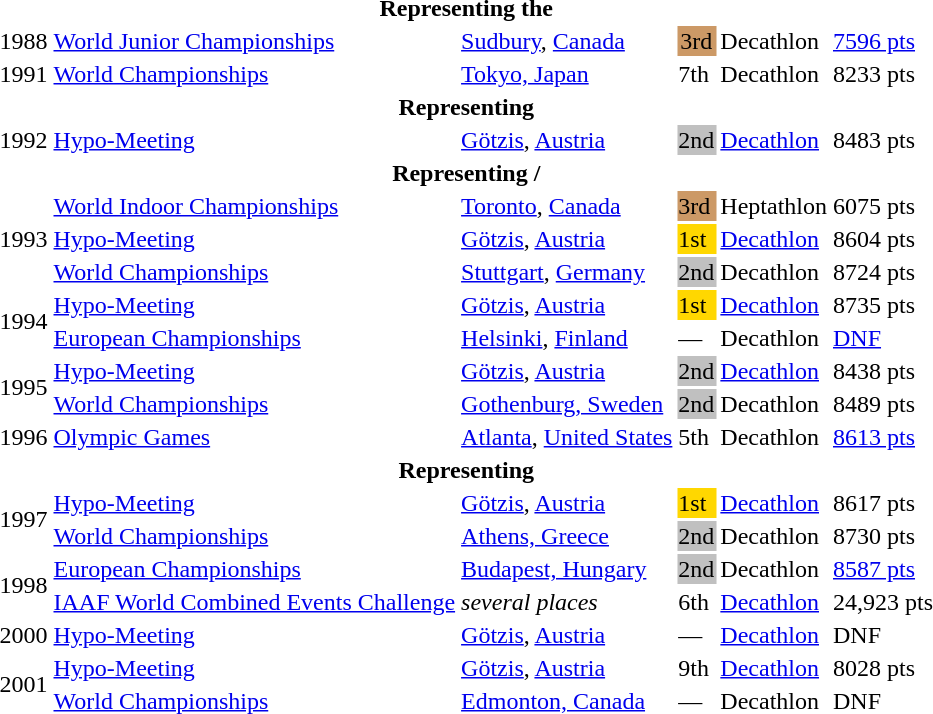<table>
<tr>
<th colspan="6">Representing the </th>
</tr>
<tr>
<td>1988</td>
<td><a href='#'>World Junior Championships</a></td>
<td><a href='#'>Sudbury</a>, <a href='#'>Canada</a></td>
<td bgcolor="cc9966" align="center">3rd</td>
<td>Decathlon</td>
<td><a href='#'>7596 pts</a></td>
</tr>
<tr>
<td>1991</td>
<td><a href='#'>World Championships</a></td>
<td><a href='#'>Tokyo, Japan</a></td>
<td>7th</td>
<td>Decathlon</td>
<td>8233 pts</td>
</tr>
<tr>
<th colspan="6">Representing </th>
</tr>
<tr>
<td>1992</td>
<td><a href='#'>Hypo-Meeting</a></td>
<td><a href='#'>Götzis</a>, <a href='#'>Austria</a></td>
<td bgcolor="silver">2nd</td>
<td><a href='#'>Decathlon</a></td>
<td>8483 pts</td>
</tr>
<tr>
<th colspan="6">Representing  <strong>/</strong> </th>
</tr>
<tr>
<td rowspan=3>1993</td>
<td><a href='#'>World Indoor Championships</a></td>
<td><a href='#'>Toronto</a>, <a href='#'>Canada</a></td>
<td bgcolor="CC9966">3rd</td>
<td>Heptathlon</td>
<td>6075 pts</td>
</tr>
<tr>
<td><a href='#'>Hypo-Meeting</a></td>
<td><a href='#'>Götzis</a>, <a href='#'>Austria</a></td>
<td bgcolor="gold">1st</td>
<td><a href='#'>Decathlon</a></td>
<td>8604 pts</td>
</tr>
<tr>
<td><a href='#'>World Championships</a></td>
<td><a href='#'>Stuttgart</a>, <a href='#'>Germany</a></td>
<td bgcolor="silver">2nd</td>
<td>Decathlon</td>
<td>8724 pts</td>
</tr>
<tr>
<td rowspan=2>1994</td>
<td><a href='#'>Hypo-Meeting</a></td>
<td><a href='#'>Götzis</a>, <a href='#'>Austria</a></td>
<td bgcolor="gold">1st</td>
<td><a href='#'>Decathlon</a></td>
<td>8735 pts</td>
</tr>
<tr>
<td><a href='#'>European Championships</a></td>
<td><a href='#'>Helsinki</a>, <a href='#'>Finland</a></td>
<td>—</td>
<td>Decathlon</td>
<td><a href='#'>DNF</a></td>
</tr>
<tr>
<td rowspan=2>1995</td>
<td><a href='#'>Hypo-Meeting</a></td>
<td><a href='#'>Götzis</a>, <a href='#'>Austria</a></td>
<td bgcolor="silver">2nd</td>
<td><a href='#'>Decathlon</a></td>
<td>8438 pts</td>
</tr>
<tr>
<td><a href='#'>World Championships</a></td>
<td><a href='#'>Gothenburg, Sweden</a></td>
<td bgcolor="silver">2nd</td>
<td>Decathlon</td>
<td>8489 pts</td>
</tr>
<tr>
<td>1996</td>
<td><a href='#'>Olympic Games</a></td>
<td><a href='#'>Atlanta</a>, <a href='#'>United States</a></td>
<td>5th</td>
<td>Decathlon</td>
<td><a href='#'>8613 pts</a></td>
</tr>
<tr>
<th colspan="6">Representing </th>
</tr>
<tr>
<td rowspan=2>1997</td>
<td><a href='#'>Hypo-Meeting</a></td>
<td><a href='#'>Götzis</a>, <a href='#'>Austria</a></td>
<td bgcolor="gold">1st</td>
<td><a href='#'>Decathlon</a></td>
<td>8617 pts</td>
</tr>
<tr>
<td><a href='#'>World Championships</a></td>
<td><a href='#'>Athens, Greece</a></td>
<td bgcolor="silver">2nd</td>
<td>Decathlon</td>
<td>8730 pts</td>
</tr>
<tr>
<td rowspan=2>1998</td>
<td><a href='#'>European Championships</a></td>
<td><a href='#'>Budapest, Hungary</a></td>
<td bgcolor="silver">2nd</td>
<td>Decathlon</td>
<td><a href='#'>8587 pts</a></td>
</tr>
<tr>
<td><a href='#'>IAAF World Combined Events Challenge</a></td>
<td><em>several places</em></td>
<td>6th</td>
<td><a href='#'>Decathlon</a></td>
<td>24,923 pts</td>
</tr>
<tr>
<td>2000</td>
<td><a href='#'>Hypo-Meeting</a></td>
<td><a href='#'>Götzis</a>, <a href='#'>Austria</a></td>
<td>—</td>
<td><a href='#'>Decathlon</a></td>
<td>DNF</td>
</tr>
<tr>
<td rowspan=2>2001</td>
<td><a href='#'>Hypo-Meeting</a></td>
<td><a href='#'>Götzis</a>, <a href='#'>Austria</a></td>
<td>9th</td>
<td><a href='#'>Decathlon</a></td>
<td>8028 pts</td>
</tr>
<tr>
<td><a href='#'>World Championships</a></td>
<td><a href='#'>Edmonton, Canada</a></td>
<td>—</td>
<td>Decathlon</td>
<td>DNF</td>
</tr>
</table>
